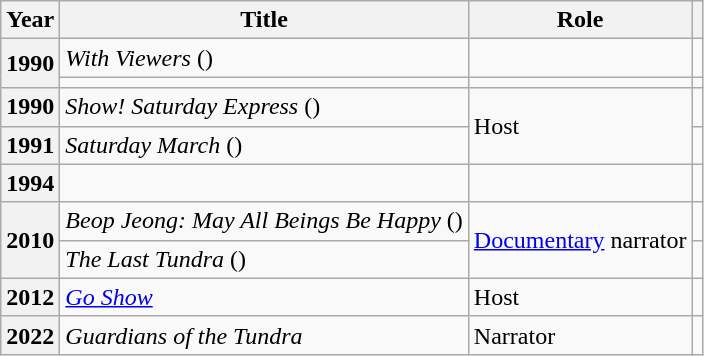<table class="wikitable plainrowheaders sortable">
<tr>
<th scope="col">Year</th>
<th scope="col">Title</th>
<th scope="col">Role</th>
<th scope="col" class="unsortable"></th>
</tr>
<tr>
<th scope="row" rowspan="2">1990</th>
<td><em>With Viewers</em> ()</td>
<td></td>
<td style="text-align:center"></td>
</tr>
<tr>
<td><em></em></td>
<td></td>
<td style="text-align:center"></td>
</tr>
<tr>
<th scope="row">1990</th>
<td><em>Show! Saturday Express</em> ()</td>
<td rowspan="2">Host</td>
<td style="text-align:center"></td>
</tr>
<tr>
<th scope="row">1991</th>
<td><em>Saturday March</em> ()</td>
<td style="text-align:center"></td>
</tr>
<tr>
<th scope="row">1994</th>
<td><em></em></td>
<td></td>
<td style="text-align:center"></td>
</tr>
<tr>
<th scope="row" rowspan="2">2010</th>
<td><em>Beop Jeong: May All Beings Be Happy</em> ()</td>
<td rowspan="2"><a href='#'>Documentary</a> narrator</td>
<td style="text-align:center"></td>
</tr>
<tr>
<td><em>The Last Tundra</em> ()</td>
<td style="text-align:center"></td>
</tr>
<tr>
<th scope="row">2012</th>
<td><em><a href='#'>Go Show</a></em></td>
<td>Host</td>
<td style="text-align:center"></td>
</tr>
<tr>
<th scope="row">2022</th>
<td><em>Guardians of the Tundra</em></td>
<td>Narrator</td>
<td style="text-align:center"></td>
</tr>
</table>
